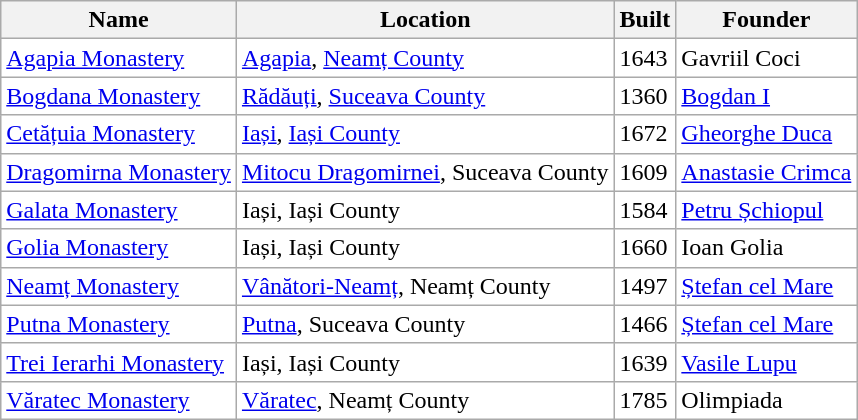<table class="wikitable">
<tr>
<th>Name</th>
<th>Location</th>
<th>Built</th>
<th>Founder</th>
</tr>
<tr bgcolor="#FFFFFF">
<td><a href='#'>Agapia Monastery</a></td>
<td><a href='#'>Agapia</a>, <a href='#'>Neamț County</a></td>
<td>1643</td>
<td>Gavriil Coci</td>
</tr>
<tr bgcolor="#FFFFFF">
<td><a href='#'>Bogdana Monastery</a></td>
<td><a href='#'>Rădăuți</a>, <a href='#'>Suceava County</a></td>
<td>1360</td>
<td><a href='#'>Bogdan I</a></td>
</tr>
<tr bgcolor="#FFFFFF">
<td><a href='#'>Cetățuia Monastery</a></td>
<td><a href='#'>Iași</a>, <a href='#'>Iași County</a></td>
<td>1672</td>
<td><a href='#'>Gheorghe Duca</a></td>
</tr>
<tr bgcolor="#FFFFFF">
<td><a href='#'>Dragomirna Monastery</a></td>
<td><a href='#'>Mitocu Dragomirnei</a>, Suceava County</td>
<td>1609</td>
<td><a href='#'>Anastasie Crimca</a></td>
</tr>
<tr bgcolor="#FFFFFF">
<td><a href='#'>Galata Monastery</a></td>
<td>Iași, Iași County</td>
<td>1584</td>
<td><a href='#'>Petru Șchiopul</a></td>
</tr>
<tr bgcolor="#FFFFFF">
<td><a href='#'>Golia Monastery</a></td>
<td>Iași, Iași County</td>
<td>1660</td>
<td>Ioan Golia</td>
</tr>
<tr bgcolor="#FFFFFF">
<td><a href='#'>Neamț Monastery</a></td>
<td><a href='#'>Vânători-Neamț</a>, Neamț County</td>
<td>1497</td>
<td><a href='#'>Ștefan cel Mare</a></td>
</tr>
<tr bgcolor="#FFFFFF">
<td><a href='#'>Putna Monastery</a></td>
<td><a href='#'>Putna</a>, Suceava County</td>
<td>1466</td>
<td><a href='#'>Ștefan cel Mare</a></td>
</tr>
<tr bgcolor="#FFFFFF">
<td><a href='#'>Trei Ierarhi Monastery</a></td>
<td>Iași, Iași County</td>
<td>1639</td>
<td><a href='#'>Vasile Lupu</a></td>
</tr>
<tr bgcolor="#FFFFFF">
<td><a href='#'>Văratec Monastery</a></td>
<td><a href='#'>Văratec</a>, Neamț County</td>
<td>1785</td>
<td>Olimpiada</td>
</tr>
</table>
